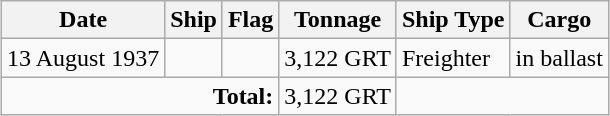<table class="wikitable" style="margin:1em auto;">
<tr>
<th>Date</th>
<th>Ship</th>
<th>Flag</th>
<th>Tonnage</th>
<th>Ship Type</th>
<th>Cargo</th>
</tr>
<tr>
<td>13 August 1937</td>
<td></td>
<td></td>
<td>3,122 GRT</td>
<td>Freighter</td>
<td>in ballast</td>
</tr>
<tr>
<td colspan=3 align=right><strong>Total:</strong></td>
<td>3,122 GRT</td>
<td colspan=2></td>
</tr>
</table>
